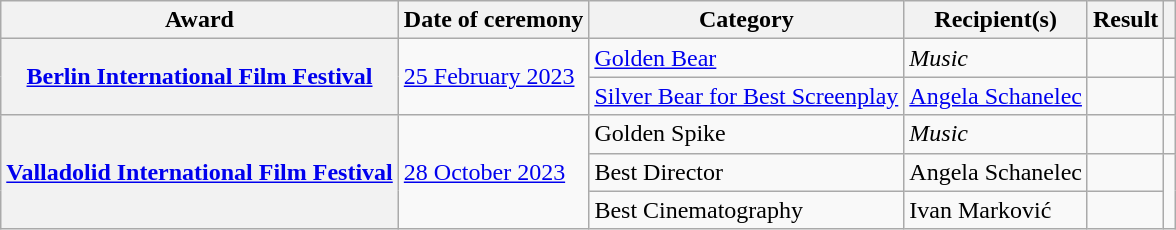<table class="wikitable sortable plainrowheaders">
<tr>
<th scope="col">Award</th>
<th scope="col">Date of ceremony</th>
<th scope="col">Category</th>
<th scope="col">Recipient(s)</th>
<th scope="col">Result</th>
<th scope="col" class="unsortable"></th>
</tr>
<tr>
<th scope="row" rowspan="2"><a href='#'>Berlin International Film Festival</a></th>
<td rowspan="2"><a href='#'>25 February 2023</a></td>
<td><a href='#'>Golden Bear</a></td>
<td><em>Music</em></td>
<td></td>
<td align="center" rowspan="1"></td>
</tr>
<tr>
<td><a href='#'>Silver Bear for Best Screenplay</a></td>
<td><a href='#'>Angela Schanelec</a></td>
<td></td>
<td align="center" rowspan="1"></td>
</tr>
<tr>
<th rowspan="3" scope="row"><a href='#'>Valladolid International Film Festival</a></th>
<td rowspan="3"><a href='#'>28 October 2023</a></td>
<td>Golden Spike</td>
<td><em>Music</em></td>
<td></td>
<td align="center"></td>
</tr>
<tr>
<td>Best Director</td>
<td>Angela Schanelec</td>
<td></td>
<td rowspan="2" align="center"></td>
</tr>
<tr>
<td>Best Cinematography</td>
<td>Ivan Marković</td>
<td></td>
</tr>
</table>
